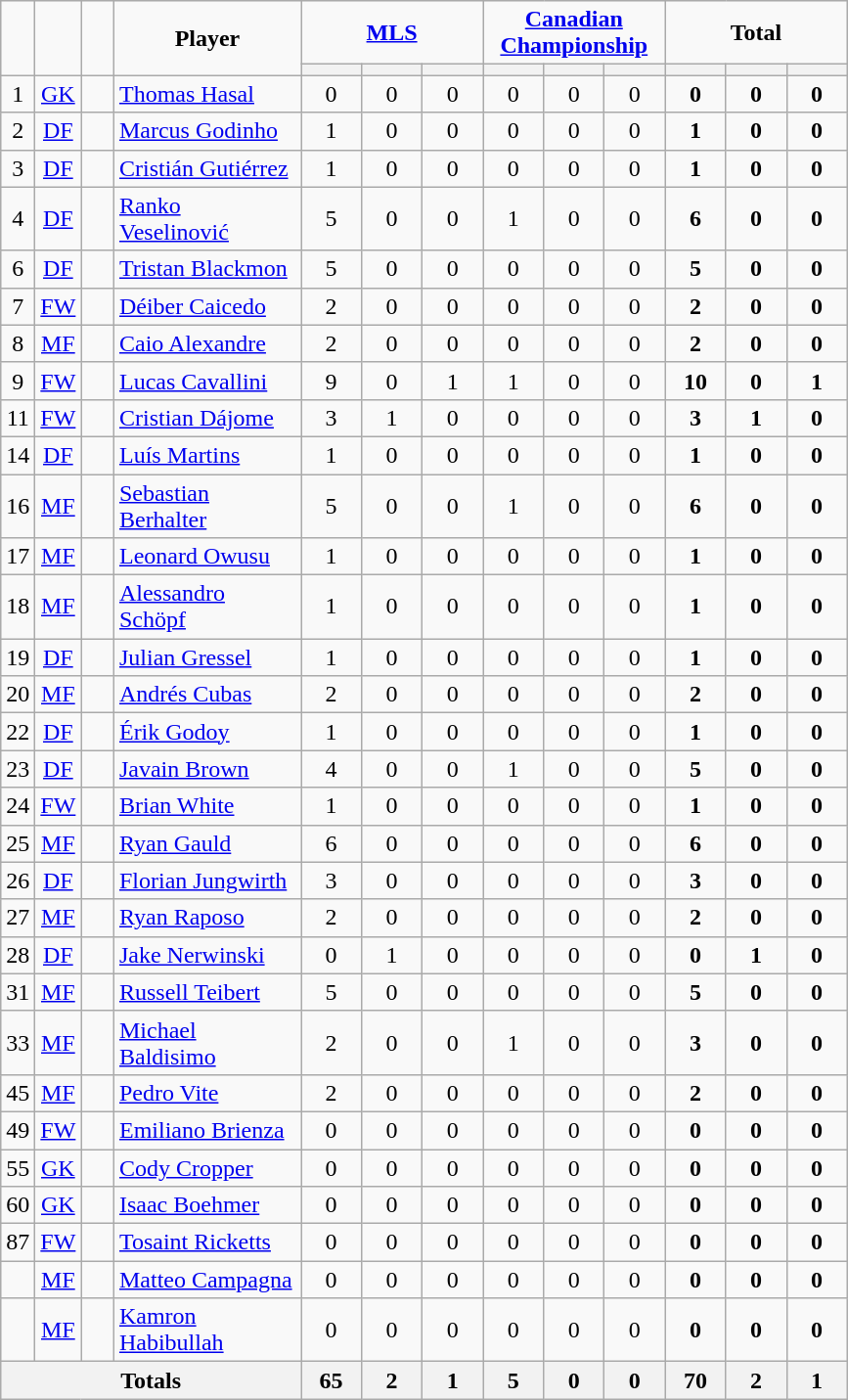<table class="wikitable" style="text-align:center;">
<tr>
<td rowspan="2" ! style="width:15px;"><strong></strong></td>
<td rowspan="2" ! style="width:15px;"><strong></strong></td>
<td rowspan="2" ! style="width:15px;"><strong></strong></td>
<td rowspan="2" ! style="width:120px;"><strong>Player</strong></td>
<td colspan="3"><strong><a href='#'>MLS</a></strong></td>
<td colspan="3"><strong><a href='#'>Canadian Championship</a></strong></td>
<td colspan="3"><strong>Total</strong></td>
</tr>
<tr>
<th style="width:34px;" background:#fe9;"></th>
<th style="width:34px;" background:#fe9;"></th>
<th style="width:34px;" background:#ff8888;"></th>
<th style="width:34px;" background:#fe9;"></th>
<th style="width:34px;" background:#fe9;"></th>
<th style="width:34px;" background:#ff8888;"></th>
<th style="width:34px;" background:#fe9;"></th>
<th style="width:34px;" background:#fe9;"></th>
<th style="width:34px;" background:#ff8888;"></th>
</tr>
<tr>
<td>1</td>
<td><a href='#'>GK</a></td>
<td></td>
<td align=left><a href='#'>Thomas Hasal</a></td>
<td>0</td>
<td>0</td>
<td>0</td>
<td>0</td>
<td>0</td>
<td>0</td>
<td><strong>0</strong></td>
<td><strong>0</strong></td>
<td><strong>0</strong></td>
</tr>
<tr>
<td>2</td>
<td><a href='#'>DF</a></td>
<td></td>
<td align=left><a href='#'>Marcus Godinho</a></td>
<td>1</td>
<td>0</td>
<td>0</td>
<td>0</td>
<td>0</td>
<td>0</td>
<td><strong>1</strong></td>
<td><strong>0</strong></td>
<td><strong>0</strong></td>
</tr>
<tr>
<td>3</td>
<td><a href='#'>DF</a></td>
<td></td>
<td align=left><a href='#'>Cristián Gutiérrez</a></td>
<td>1</td>
<td>0</td>
<td>0</td>
<td>0</td>
<td>0</td>
<td>0</td>
<td><strong>1</strong></td>
<td><strong>0</strong></td>
<td><strong>0</strong></td>
</tr>
<tr>
<td>4</td>
<td><a href='#'>DF</a></td>
<td></td>
<td align=left><a href='#'>Ranko Veselinović</a></td>
<td>5</td>
<td>0</td>
<td>0</td>
<td>1</td>
<td>0</td>
<td>0</td>
<td><strong>6</strong></td>
<td><strong>0</strong></td>
<td><strong>0</strong></td>
</tr>
<tr>
<td>6</td>
<td><a href='#'>DF</a></td>
<td></td>
<td align=left><a href='#'>Tristan Blackmon</a></td>
<td>5</td>
<td>0</td>
<td>0</td>
<td>0</td>
<td>0</td>
<td>0</td>
<td><strong>5</strong></td>
<td><strong>0</strong></td>
<td><strong>0</strong></td>
</tr>
<tr>
<td>7</td>
<td><a href='#'>FW</a></td>
<td></td>
<td align=left><a href='#'>Déiber Caicedo</a></td>
<td>2</td>
<td>0</td>
<td>0</td>
<td>0</td>
<td>0</td>
<td>0</td>
<td><strong>2</strong></td>
<td><strong>0</strong></td>
<td><strong>0</strong></td>
</tr>
<tr>
<td>8</td>
<td><a href='#'>MF</a></td>
<td></td>
<td align=left><a href='#'>Caio Alexandre</a></td>
<td>2</td>
<td>0</td>
<td>0</td>
<td>0</td>
<td>0</td>
<td>0</td>
<td><strong>2</strong></td>
<td><strong>0</strong></td>
<td><strong>0</strong></td>
</tr>
<tr>
<td>9</td>
<td><a href='#'>FW</a></td>
<td></td>
<td align=left><a href='#'>Lucas Cavallini</a></td>
<td>9</td>
<td>0</td>
<td>1</td>
<td>1</td>
<td>0</td>
<td>0</td>
<td><strong>10</strong></td>
<td><strong>0</strong></td>
<td><strong>1</strong></td>
</tr>
<tr>
<td>11</td>
<td><a href='#'>FW</a></td>
<td></td>
<td align=left><a href='#'>Cristian Dájome</a></td>
<td>3</td>
<td>1</td>
<td>0</td>
<td>0</td>
<td>0</td>
<td>0</td>
<td><strong>3</strong></td>
<td><strong>1</strong></td>
<td><strong>0</strong></td>
</tr>
<tr>
<td>14</td>
<td><a href='#'>DF</a></td>
<td></td>
<td align=left><a href='#'>Luís Martins</a></td>
<td>1</td>
<td>0</td>
<td>0</td>
<td>0</td>
<td>0</td>
<td>0</td>
<td><strong>1</strong></td>
<td><strong>0</strong></td>
<td><strong>0</strong></td>
</tr>
<tr>
<td>16</td>
<td><a href='#'>MF</a></td>
<td></td>
<td align=left><a href='#'>Sebastian Berhalter</a></td>
<td>5</td>
<td>0</td>
<td>0</td>
<td>1</td>
<td>0</td>
<td>0</td>
<td><strong>6</strong></td>
<td><strong>0</strong></td>
<td><strong>0</strong></td>
</tr>
<tr>
<td>17</td>
<td><a href='#'>MF</a></td>
<td></td>
<td align=left><a href='#'>Leonard Owusu</a></td>
<td>1</td>
<td>0</td>
<td>0</td>
<td>0</td>
<td>0</td>
<td>0</td>
<td><strong>1</strong></td>
<td><strong>0</strong></td>
<td><strong>0</strong></td>
</tr>
<tr>
<td>18</td>
<td><a href='#'>MF</a></td>
<td></td>
<td align=left><a href='#'>Alessandro Schöpf</a></td>
<td>1</td>
<td>0</td>
<td>0</td>
<td>0</td>
<td>0</td>
<td>0</td>
<td><strong>1</strong></td>
<td><strong>0</strong></td>
<td><strong>0</strong></td>
</tr>
<tr>
<td>19</td>
<td><a href='#'>DF</a></td>
<td></td>
<td align=left><a href='#'>Julian Gressel</a></td>
<td>1</td>
<td>0</td>
<td>0</td>
<td>0</td>
<td>0</td>
<td>0</td>
<td><strong>1</strong></td>
<td><strong>0</strong></td>
<td><strong>0</strong></td>
</tr>
<tr>
<td>20</td>
<td><a href='#'>MF</a></td>
<td></td>
<td align=left><a href='#'>Andrés Cubas</a></td>
<td>2</td>
<td>0</td>
<td>0</td>
<td>0</td>
<td>0</td>
<td>0</td>
<td><strong>2</strong></td>
<td><strong>0</strong></td>
<td><strong>0</strong></td>
</tr>
<tr>
<td>22</td>
<td><a href='#'>DF</a></td>
<td></td>
<td align=left><a href='#'>Érik Godoy</a></td>
<td>1</td>
<td>0</td>
<td>0</td>
<td>0</td>
<td>0</td>
<td>0</td>
<td><strong>1</strong></td>
<td><strong>0</strong></td>
<td><strong>0</strong></td>
</tr>
<tr>
<td>23</td>
<td><a href='#'>DF</a></td>
<td></td>
<td align=left><a href='#'>Javain Brown</a></td>
<td>4</td>
<td>0</td>
<td>0</td>
<td>1</td>
<td>0</td>
<td>0</td>
<td><strong>5</strong></td>
<td><strong>0</strong></td>
<td><strong>0</strong></td>
</tr>
<tr>
<td>24</td>
<td><a href='#'>FW</a></td>
<td></td>
<td align=left><a href='#'>Brian White</a></td>
<td>1</td>
<td>0</td>
<td>0</td>
<td>0</td>
<td>0</td>
<td>0</td>
<td><strong>1</strong></td>
<td><strong>0</strong></td>
<td><strong>0</strong></td>
</tr>
<tr>
<td>25</td>
<td><a href='#'>MF</a></td>
<td></td>
<td align=left><a href='#'>Ryan Gauld</a></td>
<td>6</td>
<td>0</td>
<td>0</td>
<td>0</td>
<td>0</td>
<td>0</td>
<td><strong>6</strong></td>
<td><strong>0</strong></td>
<td><strong>0</strong></td>
</tr>
<tr>
<td>26</td>
<td><a href='#'>DF</a></td>
<td></td>
<td align=left><a href='#'>Florian Jungwirth</a></td>
<td>3</td>
<td>0</td>
<td>0</td>
<td>0</td>
<td>0</td>
<td>0</td>
<td><strong>3</strong></td>
<td><strong>0</strong></td>
<td><strong>0</strong></td>
</tr>
<tr>
<td>27</td>
<td><a href='#'>MF</a></td>
<td></td>
<td align=left><a href='#'>Ryan Raposo</a></td>
<td>2</td>
<td>0</td>
<td>0</td>
<td>0</td>
<td>0</td>
<td>0</td>
<td><strong>2</strong></td>
<td><strong>0</strong></td>
<td><strong>0</strong></td>
</tr>
<tr>
<td>28</td>
<td><a href='#'>DF</a></td>
<td></td>
<td align=left><a href='#'>Jake Nerwinski</a></td>
<td>0</td>
<td>1</td>
<td>0</td>
<td>0</td>
<td>0</td>
<td>0</td>
<td><strong>0</strong></td>
<td><strong>1</strong></td>
<td><strong>0</strong></td>
</tr>
<tr>
<td>31</td>
<td><a href='#'>MF</a></td>
<td></td>
<td align=left><a href='#'>Russell Teibert</a></td>
<td>5</td>
<td>0</td>
<td>0</td>
<td>0</td>
<td>0</td>
<td>0</td>
<td><strong>5</strong></td>
<td><strong>0</strong></td>
<td><strong>0</strong></td>
</tr>
<tr>
<td>33</td>
<td><a href='#'>MF</a></td>
<td></td>
<td align=left><a href='#'>Michael Baldisimo</a></td>
<td>2</td>
<td>0</td>
<td>0</td>
<td>1</td>
<td>0</td>
<td>0</td>
<td><strong>3</strong></td>
<td><strong>0</strong></td>
<td><strong>0</strong></td>
</tr>
<tr>
<td>45</td>
<td><a href='#'>MF</a></td>
<td></td>
<td align=left><a href='#'>Pedro Vite</a></td>
<td>2</td>
<td>0</td>
<td>0</td>
<td>0</td>
<td>0</td>
<td>0</td>
<td><strong>2</strong></td>
<td><strong>0</strong></td>
<td><strong>0</strong></td>
</tr>
<tr>
<td>49</td>
<td><a href='#'>FW</a></td>
<td></td>
<td align=left><a href='#'>Emiliano Brienza</a></td>
<td>0</td>
<td>0</td>
<td>0</td>
<td>0</td>
<td>0</td>
<td>0</td>
<td><strong>0</strong></td>
<td><strong>0</strong></td>
<td><strong>0</strong></td>
</tr>
<tr>
<td>55</td>
<td><a href='#'>GK</a></td>
<td></td>
<td align=left><a href='#'>Cody Cropper</a></td>
<td>0</td>
<td>0</td>
<td>0</td>
<td>0</td>
<td>0</td>
<td>0</td>
<td><strong>0</strong></td>
<td><strong>0</strong></td>
<td><strong>0</strong></td>
</tr>
<tr>
<td>60</td>
<td><a href='#'>GK</a></td>
<td></td>
<td align=left><a href='#'>Isaac Boehmer</a></td>
<td>0</td>
<td>0</td>
<td>0</td>
<td>0</td>
<td>0</td>
<td>0</td>
<td><strong>0</strong></td>
<td><strong>0</strong></td>
<td><strong>0</strong></td>
</tr>
<tr>
<td>87</td>
<td><a href='#'>FW</a></td>
<td></td>
<td align=left><a href='#'>Tosaint Ricketts</a></td>
<td>0</td>
<td>0</td>
<td>0</td>
<td>0</td>
<td>0</td>
<td>0</td>
<td><strong>0</strong></td>
<td><strong>0</strong></td>
<td><strong>0</strong></td>
</tr>
<tr>
<td></td>
<td><a href='#'>MF</a></td>
<td></td>
<td align=left><a href='#'>Matteo Campagna</a></td>
<td>0</td>
<td>0</td>
<td>0</td>
<td>0</td>
<td>0</td>
<td>0</td>
<td><strong>0</strong></td>
<td><strong>0</strong></td>
<td><strong>0</strong></td>
</tr>
<tr>
<td></td>
<td><a href='#'>MF</a></td>
<td></td>
<td align=left><a href='#'>Kamron Habibullah</a></td>
<td>0</td>
<td>0</td>
<td>0</td>
<td>0</td>
<td>0</td>
<td>0</td>
<td><strong>0</strong></td>
<td><strong>0</strong></td>
<td><strong>0</strong></td>
</tr>
<tr>
<th colspan="4">Totals</th>
<th>65</th>
<th>2</th>
<th>1</th>
<th>5</th>
<th>0</th>
<th>0</th>
<th>70</th>
<th>2</th>
<th>1</th>
</tr>
</table>
